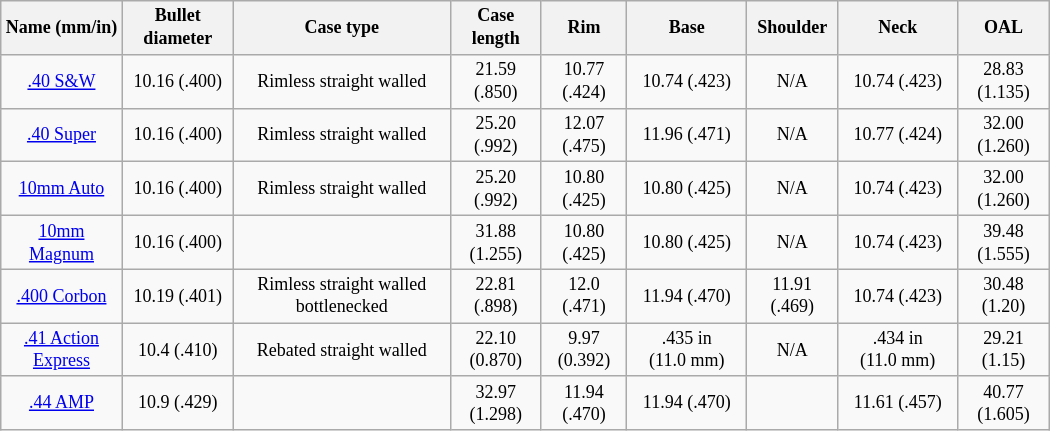<table class="wikitable sortable" style="font-size: 9pt; width:700px; text-align:center">
<tr>
<th>Name (mm/in)</th>
<th>Bullet diameter</th>
<th>Case type</th>
<th>Case length</th>
<th>Rim</th>
<th>Base</th>
<th>Shoulder</th>
<th>Neck</th>
<th>OAL</th>
</tr>
<tr>
<td><a href='#'>.40 S&W</a></td>
<td>10.16 (.400)</td>
<td>Rimless straight walled</td>
<td>21.59 (.850)</td>
<td>10.77 (.424)</td>
<td>10.74 (.423)</td>
<td>N/A</td>
<td>10.74 (.423)</td>
<td>28.83 (1.135)</td>
</tr>
<tr>
<td><a href='#'>.40 Super</a></td>
<td>10.16 (.400)</td>
<td>Rimless straight walled</td>
<td>25.20 (.992)</td>
<td>12.07 (.475)</td>
<td>11.96 (.471)</td>
<td>N/A</td>
<td>10.77 (.424)</td>
<td>32.00 (1.260)</td>
</tr>
<tr>
<td><a href='#'>10mm Auto</a></td>
<td>10.16 (.400)</td>
<td>Rimless straight walled</td>
<td>25.20 (.992)</td>
<td>10.80 (.425)</td>
<td>10.80 (.425)</td>
<td>N/A</td>
<td>10.74 (.423)</td>
<td>32.00 (1.260)</td>
</tr>
<tr>
<td><a href='#'>10mm Magnum</a></td>
<td>10.16 (.400)</td>
<td></td>
<td>31.88 (1.255)</td>
<td>10.80 (.425)</td>
<td>10.80 (.425)</td>
<td>N/A</td>
<td>10.74 (.423)</td>
<td>39.48 (1.555)</td>
</tr>
<tr>
<td><a href='#'>.400 Corbon</a></td>
<td>10.19 (.401)</td>
<td>Rimless straight walled bottlenecked</td>
<td>22.81 (.898)</td>
<td>12.0 (.471)</td>
<td>11.94 (.470)</td>
<td>11.91 (.469)</td>
<td>10.74 (.423)</td>
<td>30.48 (1.20)</td>
</tr>
<tr>
<td><a href='#'>.41 Action Express</a></td>
<td>10.4 (.410)</td>
<td>Rebated straight walled</td>
<td>22.10 (0.870)</td>
<td>9.97 (0.392)</td>
<td>.435 in (11.0 mm)</td>
<td>N/A</td>
<td>.434 in (11.0 mm)</td>
<td>29.21 (1.15)</td>
</tr>
<tr>
<td><a href='#'>.44 AMP</a></td>
<td>10.9 (.429)</td>
<td></td>
<td>32.97 (1.298)</td>
<td>11.94 (.470)</td>
<td>11.94 (.470)</td>
<td></td>
<td>11.61 (.457)</td>
<td>40.77 (1.605)</td>
</tr>
</table>
